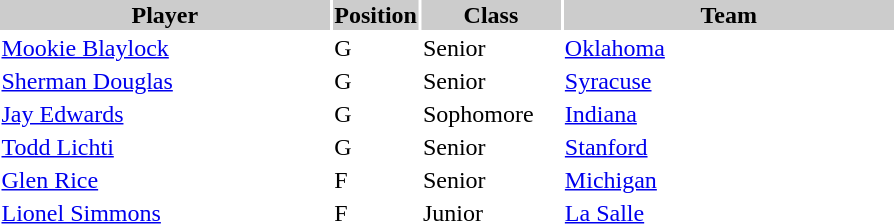<table style="width:600px" "border:'1' 'solid' 'gray'">
<tr>
<th bgcolor="#CCCCCC" style="width:40%">Player</th>
<th bgcolor="#CCCCCC" style="width:4%">Position</th>
<th bgcolor="#CCCCCC" style="width:16%">Class</th>
<th bgcolor="#CCCCCC" style="width:40%">Team</th>
</tr>
<tr>
<td><a href='#'>Mookie Blaylock</a></td>
<td>G</td>
<td>Senior</td>
<td><a href='#'>Oklahoma</a></td>
</tr>
<tr>
<td><a href='#'>Sherman Douglas</a></td>
<td>G</td>
<td>Senior</td>
<td><a href='#'>Syracuse</a></td>
</tr>
<tr>
<td><a href='#'>Jay Edwards</a></td>
<td>G</td>
<td>Sophomore</td>
<td><a href='#'>Indiana</a></td>
</tr>
<tr>
<td><a href='#'>Todd Lichti</a></td>
<td>G</td>
<td>Senior</td>
<td><a href='#'>Stanford</a></td>
</tr>
<tr>
<td><a href='#'>Glen Rice</a></td>
<td>F</td>
<td>Senior</td>
<td><a href='#'>Michigan</a></td>
</tr>
<tr>
<td><a href='#'>Lionel Simmons</a></td>
<td>F</td>
<td>Junior</td>
<td><a href='#'>La Salle</a></td>
</tr>
</table>
